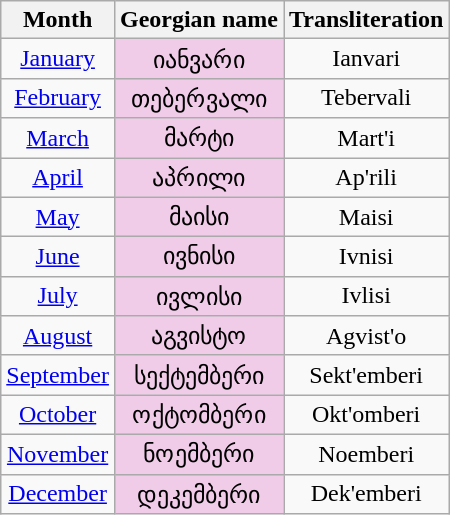<table class="wikitable">
<tr>
<th>Month</th>
<th>Georgian name</th>
<th>Transliteration</th>
</tr>
<tr align=center>
<td><a href='#'>January</a></td>
<td bgcolor="#f0cce9">იანვარი</td>
<td>Ianvari</td>
</tr>
<tr align=center>
<td><a href='#'>February</a></td>
<td bgcolor="#f0cce9">თებერვალი</td>
<td>Tebervali</td>
</tr>
<tr align=center>
<td><a href='#'>March</a></td>
<td bgcolor="#f0cce9">მარტი</td>
<td>Mart'i</td>
</tr>
<tr align=center>
<td><a href='#'>April</a></td>
<td bgcolor="#f0cce9">აპრილი</td>
<td>Ap'rili</td>
</tr>
<tr align=center>
<td><a href='#'>May</a></td>
<td bgcolor="#f0cce9">მაისი</td>
<td>Maisi</td>
</tr>
<tr align=center>
<td><a href='#'>June</a></td>
<td bgcolor="#f0cce9">ივნისი</td>
<td>Ivnisi</td>
</tr>
<tr align=center>
<td><a href='#'>July</a></td>
<td bgcolor="#f0cce9">ივლისი</td>
<td>Ivlisi</td>
</tr>
<tr align=center>
<td><a href='#'>August</a></td>
<td bgcolor="#f0cce9">აგვისტო</td>
<td>Agvist'o</td>
</tr>
<tr align=center>
<td><a href='#'>September</a></td>
<td bgcolor="#f0cce9">სექტემბერი</td>
<td>Sekt'emberi</td>
</tr>
<tr align=center>
<td><a href='#'>October</a></td>
<td bgcolor="#f0cce9">ოქტომბერი</td>
<td>Okt'omberi</td>
</tr>
<tr align=center>
<td><a href='#'>November</a></td>
<td bgcolor="#f0cce9">ნოემბერი</td>
<td>Noemberi</td>
</tr>
<tr align=center>
<td><a href='#'>December</a></td>
<td bgcolor="#f0cce9">დეკემბერი</td>
<td>Dek'emberi</td>
</tr>
</table>
